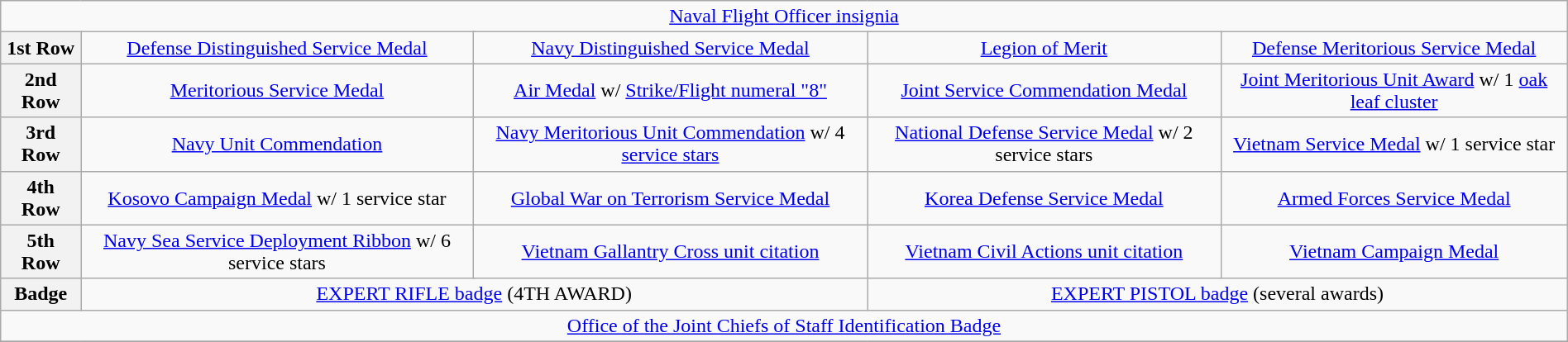<table class="wikitable" style="margin:1em auto; text-align:center;">
<tr>
<td colspan="12"><a href='#'>Naval Flight Officer insignia</a></td>
</tr>
<tr>
<th>1st Row</th>
<td colspan="3"><a href='#'>Defense Distinguished Service Medal</a></td>
<td colspan="3"><a href='#'>Navy Distinguished Service Medal</a></td>
<td colspan="3"><a href='#'>Legion of Merit</a></td>
<td colspan="3"><a href='#'>Defense Meritorious Service Medal</a></td>
</tr>
<tr>
<th>2nd Row</th>
<td colspan="3"><a href='#'>Meritorious Service Medal</a></td>
<td colspan="3"><a href='#'>Air Medal</a> w/ <a href='#'>Strike/Flight numeral "8"</a></td>
<td colspan="3"><a href='#'>Joint Service Commendation Medal</a></td>
<td colspan="3"><a href='#'>Joint Meritorious Unit Award</a> w/ 1 <a href='#'>oak leaf cluster</a></td>
</tr>
<tr>
<th>3rd Row</th>
<td colspan="3"><a href='#'>Navy Unit Commendation</a></td>
<td colspan="3"><a href='#'>Navy Meritorious Unit Commendation</a> w/ 4 <a href='#'>service stars</a></td>
<td colspan="3"><a href='#'>National Defense Service Medal</a> w/ 2 service stars</td>
<td colspan="3"><a href='#'>Vietnam Service Medal</a> w/ 1 service star</td>
</tr>
<tr>
<th>4th Row</th>
<td colspan="3"><a href='#'>Kosovo Campaign Medal</a> w/ 1 service star</td>
<td colspan="3"><a href='#'>Global War on Terrorism Service Medal</a></td>
<td colspan="3"><a href='#'>Korea Defense Service Medal</a></td>
<td colspan="3"><a href='#'>Armed Forces Service Medal</a></td>
</tr>
<tr>
<th>5th Row</th>
<td colspan="3"><a href='#'>Navy Sea Service Deployment Ribbon</a> w/ 6 service stars</td>
<td colspan="3"><a href='#'>Vietnam Gallantry Cross unit citation</a></td>
<td colspan="3"><a href='#'>Vietnam Civil Actions unit citation</a></td>
<td colspan="3"><a href='#'>Vietnam Campaign Medal</a></td>
</tr>
<tr>
<th>Badge</th>
<td colspan="6"><a href='#'>EXPERT RIFLE badge</a> (4TH AWARD)</td>
<td colspan="6"><a href='#'>EXPERT PISTOL badge</a> (several awards)</td>
</tr>
<tr>
<td colspan="13"><a href='#'>Office of the Joint Chiefs of Staff Identification Badge</a></td>
</tr>
<tr>
</tr>
</table>
